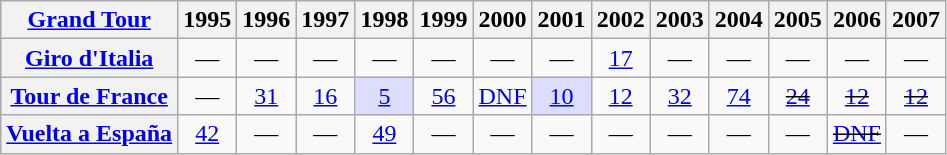<table class="wikitable plainrowheaders">
<tr>
<th scope="col"><a href='#'>Grand Tour</a></th>
<th scope="col">1995</th>
<th scope="col">1996</th>
<th scope="col">1997</th>
<th scope="col">1998</th>
<th scope="col">1999</th>
<th scope="col">2000</th>
<th scope="col">2001</th>
<th scope="col">2002</th>
<th scope="col">2003</th>
<th scope="col">2004</th>
<th scope="col">2005</th>
<th scope="col">2006</th>
<th scope="col">2007</th>
</tr>
<tr style="text-align:center;">
<th scope="row"> <a href='#'>Giro d'Italia</a></th>
<td>—</td>
<td>—</td>
<td>—</td>
<td>—</td>
<td>—</td>
<td>—</td>
<td>—</td>
<td style="text-align:center;"><a href='#'>17</a></td>
<td>—</td>
<td>—</td>
<td>—</td>
<td>—</td>
<td>—</td>
</tr>
<tr style="text-align:center;">
<th scope="row"> <a href='#'>Tour de France</a></th>
<td>—</td>
<td style="text-align:center;"><a href='#'>31</a></td>
<td style="text-align:center;"><a href='#'>16</a></td>
<td style="text-align:center; background:#ddf;"><a href='#'>5</a></td>
<td style="text-align:center;"><a href='#'>56</a></td>
<td style="text-align:center;"><a href='#'>DNF</a></td>
<td style="text-align:center; background:#ddf;"><a href='#'>10</a></td>
<td style="text-align:center;"><a href='#'>12</a></td>
<td style="text-align:center;"><a href='#'>32</a></td>
<td style="text-align:center;"><a href='#'>74</a></td>
<td style="text-align:center;"><s><a href='#'>24</a></s></td>
<td style="text-align:center;"><s><a href='#'>12</a></s></td>
<td style="text-align:center;"><s><a href='#'>12</a></s></td>
</tr>
<tr style="text-align:center;">
<th scope="row"> <a href='#'>Vuelta a España</a></th>
<td style="text-align:center;"><a href='#'>42</a></td>
<td>—</td>
<td>—</td>
<td style="text-align:center;"><a href='#'>49</a></td>
<td>—</td>
<td>—</td>
<td>—</td>
<td>—</td>
<td>—</td>
<td>—</td>
<td>—</td>
<td style="text-align:center;"><s><a href='#'>DNF</a></s></td>
<td>—</td>
</tr>
</table>
